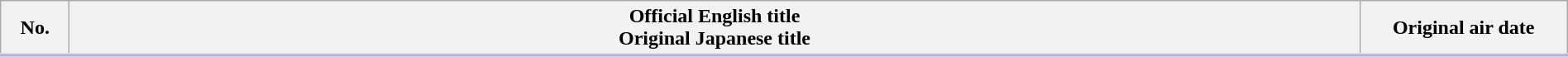<table class="wikitable" style="width:100%; margin:auto; background:#FFF;">
<tr style="border-bottom: 3px solid #CCF;">
<th style="width:3em;">No.</th>
<th>Official English title<br>Original Japanese title</th>
<th style="width:10em;">Original air date</th>
</tr>
<tr>
</tr>
</table>
